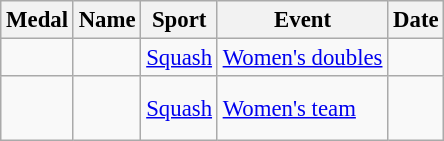<table class="wikitable sortable" style="font-size:95%">
<tr>
<th>Medal</th>
<th>Name</th>
<th>Sport</th>
<th>Event</th>
<th>Date</th>
</tr>
<tr>
<td></td>
<td><br></td>
<td><a href='#'>Squash</a></td>
<td><a href='#'>Women's doubles</a></td>
<td></td>
</tr>
<tr>
<td></td>
<td><br><br></td>
<td><a href='#'>Squash</a></td>
<td><a href='#'>Women's team</a></td>
<td></td>
</tr>
</table>
